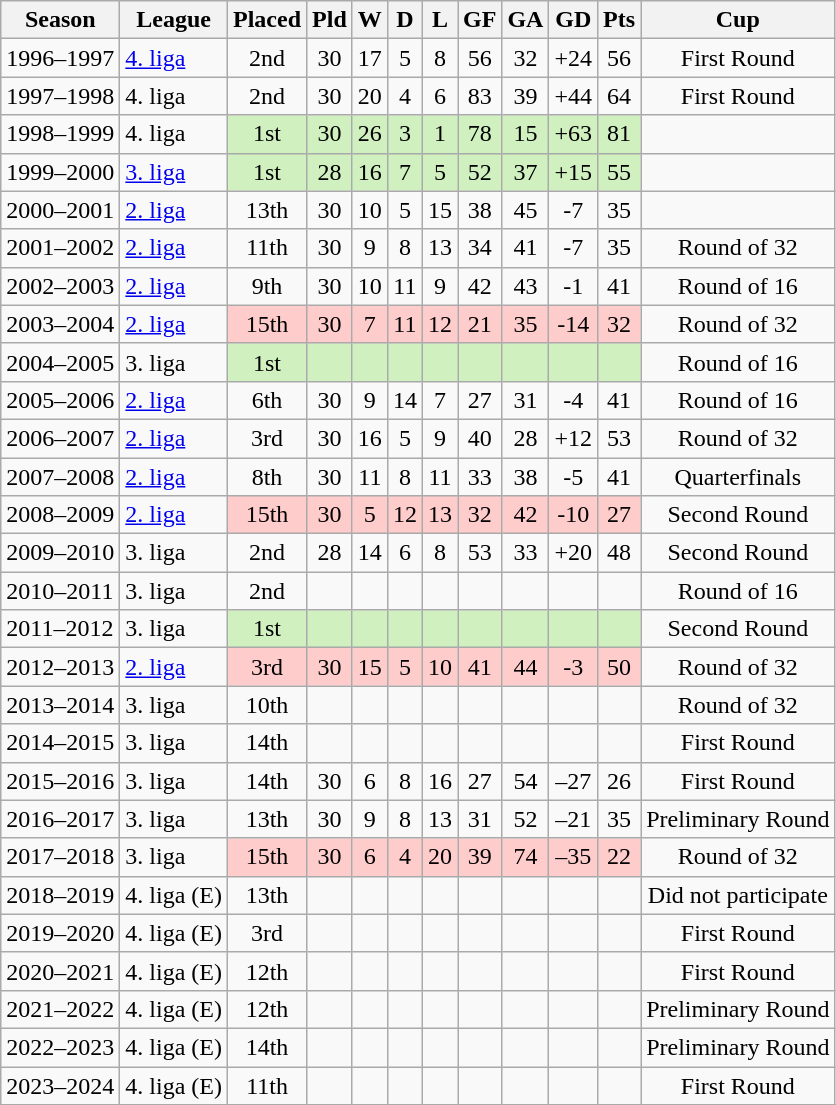<table class="wikitable sortable">
<tr>
<th>Season</th>
<th>League</th>
<th>Placed</th>
<th>Pld</th>
<th>W</th>
<th>D</th>
<th>L</th>
<th>GF</th>
<th>GA</th>
<th>GD</th>
<th>Pts</th>
<th>Cup</th>
</tr>
<tr>
<td>1996–1997</td>
<td><a href='#'>4. liga</a></td>
<td style="text-align:center">2nd</td>
<td style="text-align:center">30</td>
<td style="text-align:center">17</td>
<td style="text-align:center">5</td>
<td style="text-align:center">8</td>
<td style="text-align:center">56</td>
<td style="text-align:center">32</td>
<td style="text-align:center">+24</td>
<td style="text-align:center">56</td>
<td style="text-align:center">First Round</td>
</tr>
<tr>
<td>1997–1998</td>
<td>4. liga</td>
<td style="text-align:center">2nd</td>
<td style="text-align:center">30</td>
<td style="text-align:center">20</td>
<td style="text-align:center">4</td>
<td style="text-align:center">6</td>
<td style="text-align:center">83</td>
<td style="text-align:center">39</td>
<td style="text-align:center">+44</td>
<td style="text-align:center">64</td>
<td style="text-align:center">First Round</td>
</tr>
<tr>
<td>1998–1999</td>
<td>4. liga</td>
<td style="background: #D0F0C0; text-align:center">1st</td>
<td style="background: #D0F0C0; text-align:center">30</td>
<td style="background: #D0F0C0; text-align:center">26</td>
<td style="background: #D0F0C0; text-align:center">3</td>
<td style="background: #D0F0C0; text-align:center">1</td>
<td style="background: #D0F0C0; text-align:center">78</td>
<td style="background: #D0F0C0; text-align:center">15</td>
<td style="background: #D0F0C0; text-align:center">+63</td>
<td style="background: #D0F0C0; text-align:center">81</td>
<td style="text-align:center"></td>
</tr>
<tr>
<td>1999–2000</td>
<td><a href='#'>3. liga</a></td>
<td style="background: #D0F0C0; text-align:center">1st</td>
<td style="background: #D0F0C0; text-align:center">28</td>
<td style="background: #D0F0C0; text-align:center">16</td>
<td style="background: #D0F0C0; text-align:center">7</td>
<td style="background: #D0F0C0; text-align:center">5</td>
<td style="background: #D0F0C0; text-align:center">52</td>
<td style="background: #D0F0C0; text-align:center">37</td>
<td style="background: #D0F0C0; text-align:center">+15</td>
<td style="background: #D0F0C0; text-align:center">55</td>
<td style="text-align:center"></td>
</tr>
<tr>
<td>2000–2001</td>
<td><a href='#'>2. liga</a></td>
<td style="text-align:center">13th</td>
<td style="text-align:center">30</td>
<td style="text-align:center">10</td>
<td style="text-align:center">5</td>
<td style="text-align:center">15</td>
<td style="text-align:center">38</td>
<td style="text-align:center">45</td>
<td style="text-align:center">-7</td>
<td style="text-align:center">35</td>
<td style="text-align:center"></td>
</tr>
<tr>
<td>2001–2002</td>
<td><a href='#'>2. liga</a></td>
<td style="text-align:center">11th</td>
<td style="text-align:center">30</td>
<td style="text-align:center">9</td>
<td style="text-align:center">8</td>
<td style="text-align:center">13</td>
<td style="text-align:center">34</td>
<td style="text-align:center">41</td>
<td style="text-align:center">-7</td>
<td style="text-align:center">35</td>
<td style="text-align:center">Round of 32</td>
</tr>
<tr>
<td>2002–2003</td>
<td><a href='#'>2. liga</a></td>
<td style="text-align:center">9th</td>
<td style="text-align:center">30</td>
<td style="text-align:center">10</td>
<td style="text-align:center">11</td>
<td style="text-align:center">9</td>
<td style="text-align:center">42</td>
<td style="text-align:center">43</td>
<td style="text-align:center">-1</td>
<td style="text-align:center">41</td>
<td style="text-align:center">Round of 16</td>
</tr>
<tr>
<td>2003–2004</td>
<td><a href='#'>2. liga</a></td>
<td style="background: #FFCCCC; text-align:center">15th</td>
<td style="background: #FFCCCC; text-align:center">30</td>
<td style="background: #FFCCCC; text-align:center">7</td>
<td style="background: #FFCCCC; text-align:center">11</td>
<td style="background: #FFCCCC; text-align:center">12</td>
<td style="background: #FFCCCC; text-align:center">21</td>
<td style="background: #FFCCCC; text-align:center">35</td>
<td style="background: #FFCCCC; text-align:center">-14</td>
<td style="background: #FFCCCC; text-align:center">32</td>
<td style="text-align:center">Round of 32</td>
</tr>
<tr>
<td>2004–2005</td>
<td>3. liga</td>
<td style="background: #D0F0C0; text-align:center">1st</td>
<td style="background: #D0F0C0; text-align:center"></td>
<td style="background: #D0F0C0; text-align:center"></td>
<td style="background: #D0F0C0; text-align:center"></td>
<td style="background: #D0F0C0; text-align:center"></td>
<td style="background: #D0F0C0; text-align:center"></td>
<td style="background: #D0F0C0; text-align:center"></td>
<td style="background: #D0F0C0; text-align:center"></td>
<td style="background: #D0F0C0; text-align:center"></td>
<td style="text-align:center">Round of 16</td>
</tr>
<tr>
<td>2005–2006</td>
<td><a href='#'>2. liga</a></td>
<td style="text-align:center">6th</td>
<td style="text-align:center">30</td>
<td style="text-align:center">9</td>
<td style="text-align:center">14</td>
<td style="text-align:center">7</td>
<td style="text-align:center">27</td>
<td style="text-align:center">31</td>
<td style="text-align:center">-4</td>
<td style="text-align:center">41</td>
<td style="text-align:center">Round of 16</td>
</tr>
<tr>
<td>2006–2007</td>
<td><a href='#'>2. liga</a></td>
<td style="text-align:center">3rd</td>
<td style="text-align:center">30</td>
<td style="text-align:center">16</td>
<td style="text-align:center">5</td>
<td style="text-align:center">9</td>
<td style="text-align:center">40</td>
<td style="text-align:center">28</td>
<td style="text-align:center">+12</td>
<td style="text-align:center">53</td>
<td style="text-align:center">Round of 32</td>
</tr>
<tr>
<td>2007–2008</td>
<td><a href='#'>2. liga</a></td>
<td style="text-align:center">8th</td>
<td style="text-align:center">30</td>
<td style="text-align:center">11</td>
<td style="text-align:center">8</td>
<td style="text-align:center">11</td>
<td style="text-align:center">33</td>
<td style="text-align:center">38</td>
<td style="text-align:center">-5</td>
<td style="text-align:center">41</td>
<td style="text-align:center">Quarterfinals</td>
</tr>
<tr>
<td>2008–2009</td>
<td><a href='#'>2. liga</a></td>
<td style="background: #FFCCCC; text-align:center">15th</td>
<td style="background: #FFCCCC; text-align:center">30</td>
<td style="background: #FFCCCC; text-align:center">5</td>
<td style="background: #FFCCCC; text-align:center">12</td>
<td style="background: #FFCCCC; text-align:center">13</td>
<td style="background: #FFCCCC; text-align:center">32</td>
<td style="background: #FFCCCC; text-align:center">42</td>
<td style="background: #FFCCCC; text-align:center">-10</td>
<td style="background: #FFCCCC; text-align:center">27</td>
<td style="text-align:center">Second Round</td>
</tr>
<tr>
<td>2009–2010</td>
<td>3. liga</td>
<td style="text-align:center">2nd</td>
<td style="text-align:center">28</td>
<td style="text-align:center">14</td>
<td style="text-align:center">6</td>
<td style="text-align:center">8</td>
<td style="text-align:center">53</td>
<td style="text-align:center">33</td>
<td style="text-align:center">+20</td>
<td style="text-align:center">48</td>
<td style="text-align:center">Second Round</td>
</tr>
<tr>
<td>2010–2011</td>
<td>3. liga</td>
<td style="text-align:center">2nd</td>
<td style="text-align:center"></td>
<td style="text-align:center"></td>
<td style="text-align:center"></td>
<td style="text-align:center"></td>
<td style="text-align:center"></td>
<td style="text-align:center"></td>
<td style="text-align:center"></td>
<td style="text-align:center"></td>
<td style="text-align:center">Round of 16</td>
</tr>
<tr>
<td>2011–2012</td>
<td>3. liga</td>
<td style="background: #D0F0C0; text-align:center">1st</td>
<td style="background: #D0F0C0; text-align:center"></td>
<td style="background: #D0F0C0; text-align:center"></td>
<td style="background: #D0F0C0; text-align:center"></td>
<td style="background: #D0F0C0; text-align:center"></td>
<td style="background: #D0F0C0; text-align:center"></td>
<td style="background: #D0F0C0; text-align:center"></td>
<td style="background: #D0F0C0; text-align:center"></td>
<td style="background: #D0F0C0; text-align:center"></td>
<td style="text-align:center">Second Round</td>
</tr>
<tr>
<td>2012–2013</td>
<td><a href='#'>2. liga</a></td>
<td style="background: #FFCCCC; text-align:center">3rd</td>
<td style="background: #FFCCCC; text-align:center">30</td>
<td style="background: #FFCCCC; text-align:center">15</td>
<td style="background: #FFCCCC; text-align:center">5</td>
<td style="background: #FFCCCC; text-align:center">10</td>
<td style="background: #FFCCCC; text-align:center">41</td>
<td style="background: #FFCCCC; text-align:center">44</td>
<td style="background: #FFCCCC; text-align:center">-3</td>
<td style="background: #FFCCCC; text-align:center">50</td>
<td style="text-align:center">Round of 32</td>
</tr>
<tr>
<td>2013–2014</td>
<td>3. liga</td>
<td style="text-align:center">10th</td>
<td style="text-align:center"></td>
<td style="text-align:center"></td>
<td style="text-align:center"></td>
<td style="text-align:center"></td>
<td style="text-align:center"></td>
<td style="text-align:center"></td>
<td style="text-align:center"></td>
<td style="text-align:center"></td>
<td style="text-align:center">Round of 32</td>
</tr>
<tr>
<td>2014–2015</td>
<td>3. liga</td>
<td style="text-align:center">14th</td>
<td style="text-align:center"></td>
<td style="text-align:center"></td>
<td style="text-align:center"></td>
<td style="text-align:center"></td>
<td style="text-align:center"></td>
<td style="text-align:center"></td>
<td style="text-align:center"></td>
<td style="text-align:center"></td>
<td style="text-align:center">First Round</td>
</tr>
<tr>
<td>2015–2016</td>
<td>3. liga</td>
<td style="text-align:center">14th</td>
<td style="text-align:center">30</td>
<td style="text-align:center">6</td>
<td style="text-align:center">8</td>
<td style="text-align:center">16</td>
<td style="text-align:center">27</td>
<td style="text-align:center">54</td>
<td style="text-align:center">–27</td>
<td style="text-align:center">26</td>
<td style="text-align:center">First Round</td>
</tr>
<tr>
<td>2016–2017</td>
<td>3. liga</td>
<td style="text-align:center">13th</td>
<td style="text-align:center">30</td>
<td style="text-align:center">9</td>
<td style="text-align:center">8</td>
<td style="text-align:center">13</td>
<td style="text-align:center">31</td>
<td style="text-align:center">52</td>
<td style="text-align:center">–21</td>
<td style="text-align:center">35</td>
<td style="text-align:center">Preliminary Round</td>
</tr>
<tr>
<td>2017–2018</td>
<td>3. liga</td>
<td style="background: #FFCCCC; text-align:center">15th</td>
<td style="background: #FFCCCC; text-align:center">30</td>
<td style="background: #FFCCCC; text-align:center">6</td>
<td style="background: #FFCCCC; text-align:center">4</td>
<td style="background: #FFCCCC; text-align:center">20</td>
<td style="background: #FFCCCC; text-align:center">39</td>
<td style="background: #FFCCCC; text-align:center">74</td>
<td style="background: #FFCCCC; text-align:center">–35</td>
<td style="background: #FFCCCC; text-align:center">22</td>
<td style="text-align:center">Round of 32</td>
</tr>
<tr>
<td>2018–2019</td>
<td>4. liga (E)</td>
<td style="text-align:center">13th</td>
<td style="text-align:center"></td>
<td style="text-align:center"></td>
<td style="text-align:center"></td>
<td style="text-align:center"></td>
<td style="text-align:center"></td>
<td style="text-align:center"></td>
<td style="text-align:center"></td>
<td style="text-align:center"></td>
<td style="text-align:center">Did not participate</td>
</tr>
<tr>
<td>2019–2020</td>
<td>4. liga (E)</td>
<td style="text-align:center">3rd</td>
<td style="text-align:center"></td>
<td style="text-align:center"></td>
<td style="text-align:center"></td>
<td style="text-align:center"></td>
<td style="text-align:center"></td>
<td style="text-align:center"></td>
<td style="text-align:center"></td>
<td style="text-align:center"></td>
<td style="text-align:center">First Round</td>
</tr>
<tr>
<td>2020–2021</td>
<td>4. liga (E)</td>
<td style="text-align:center">12th</td>
<td style="text-align:center"></td>
<td style="text-align:center"></td>
<td style="text-align:center"></td>
<td style="text-align:center"></td>
<td style="text-align:center"></td>
<td style="text-align:center"></td>
<td style="text-align:center"></td>
<td style="text-align:center"></td>
<td style="text-align:center">First Round</td>
</tr>
<tr>
<td>2021–2022</td>
<td>4. liga (E)</td>
<td style="text-align:center">12th</td>
<td style="text-align:center"></td>
<td style="text-align:center"></td>
<td style="text-align:center"></td>
<td style="text-align:center"></td>
<td style="text-align:center"></td>
<td style="text-align:center"></td>
<td style="text-align:center"></td>
<td style="text-align:center"></td>
<td style="text-align:center">Preliminary Round</td>
</tr>
<tr>
<td>2022–2023</td>
<td>4. liga (E)</td>
<td style="text-align:center">14th</td>
<td style="text-align:center"></td>
<td style="text-align:center"></td>
<td style="text-align:center"></td>
<td style="text-align:center"></td>
<td style="text-align:center"></td>
<td style="text-align:center"></td>
<td style="text-align:center"></td>
<td style="text-align:center"></td>
<td style="text-align:center">Preliminary Round</td>
</tr>
<tr>
<td>2023–2024</td>
<td>4. liga (E)</td>
<td style="text-align:center">11th</td>
<td style="text-align:center"></td>
<td style="text-align:center"></td>
<td style="text-align:center"></td>
<td style="text-align:center"></td>
<td style="text-align:center"></td>
<td style="text-align:center"></td>
<td style="text-align:center"></td>
<td style="text-align:center"></td>
<td style="text-align:center">First Round</td>
</tr>
<tr>
</tr>
</table>
